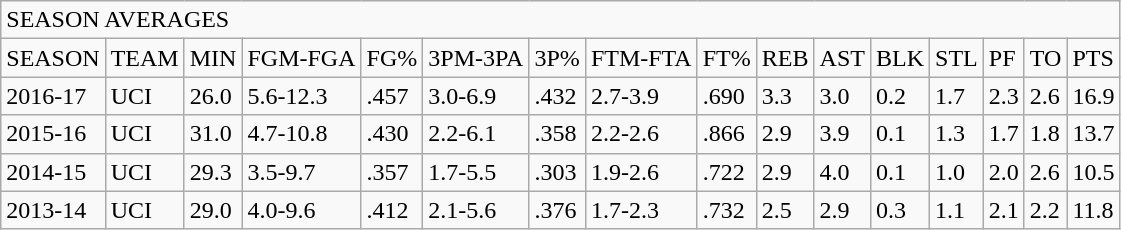<table class="wikitable">
<tr>
<td colspan="16">SEASON AVERAGES</td>
</tr>
<tr>
<td>SEASON</td>
<td>TEAM</td>
<td>MIN</td>
<td>FGM-FGA</td>
<td>FG%</td>
<td>3PM-3PA</td>
<td>3P%</td>
<td>FTM-FTA</td>
<td>FT%</td>
<td>REB</td>
<td>AST</td>
<td>BLK</td>
<td>STL</td>
<td>PF</td>
<td>TO</td>
<td>PTS</td>
</tr>
<tr>
<td>2016-17</td>
<td>UCI</td>
<td>26.0</td>
<td>5.6-12.3</td>
<td>.457</td>
<td>3.0-6.9</td>
<td>.432</td>
<td>2.7-3.9</td>
<td>.690</td>
<td>3.3</td>
<td>3.0</td>
<td>0.2</td>
<td>1.7</td>
<td>2.3</td>
<td>2.6</td>
<td>16.9</td>
</tr>
<tr>
<td>2015-16</td>
<td>UCI</td>
<td>31.0</td>
<td>4.7-10.8</td>
<td>.430</td>
<td>2.2-6.1</td>
<td>.358</td>
<td>2.2-2.6</td>
<td>.866</td>
<td>2.9</td>
<td>3.9</td>
<td>0.1</td>
<td>1.3</td>
<td>1.7</td>
<td>1.8</td>
<td>13.7</td>
</tr>
<tr>
<td>2014-15</td>
<td>UCI</td>
<td>29.3</td>
<td>3.5-9.7</td>
<td>.357</td>
<td>1.7-5.5</td>
<td>.303</td>
<td>1.9-2.6</td>
<td>.722</td>
<td>2.9</td>
<td>4.0</td>
<td>0.1</td>
<td>1.0</td>
<td>2.0</td>
<td>2.6</td>
<td>10.5</td>
</tr>
<tr>
<td>2013-14</td>
<td>UCI</td>
<td>29.0</td>
<td>4.0-9.6</td>
<td>.412</td>
<td>2.1-5.6</td>
<td>.376</td>
<td>1.7-2.3</td>
<td>.732</td>
<td>2.5</td>
<td>2.9</td>
<td>0.3</td>
<td>1.1</td>
<td>2.1</td>
<td>2.2</td>
<td>11.8</td>
</tr>
</table>
